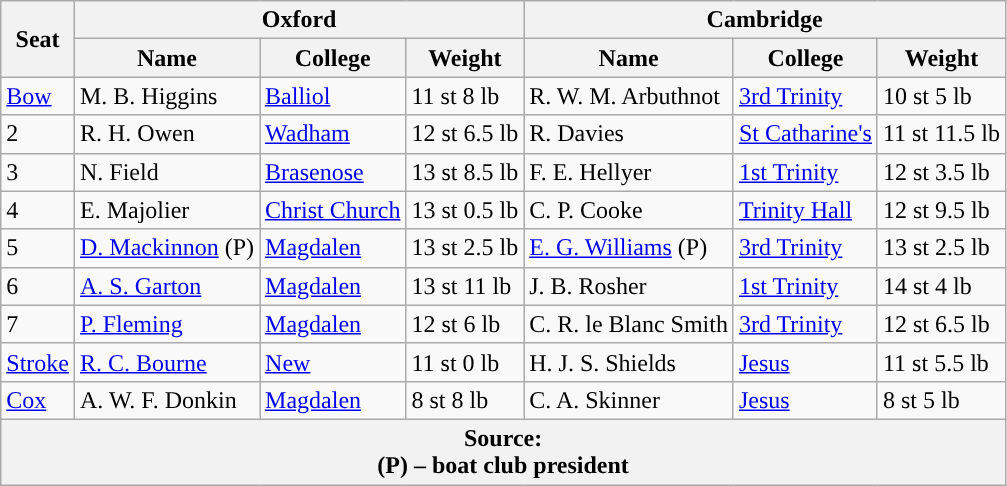<table class="wikitable">
<tr>
<th rowspan="2" scope="col">Seat</th>
<th colspan="3" scope="col">Oxford <br> </th>
<th colspan="3" scope="col">Cambridge <br> </th>
</tr>
<tr>
<th>Name</th>
<th>College</th>
<th>Weight</th>
<th>Name</th>
<th>College</th>
<th>Weight</th>
</tr>
<tr>
<td><a href='#'>Bow</a></td>
<td>M. B. Higgins</td>
<td><a href='#'>Balliol</a></td>
<td>11 st 8 lb</td>
<td>R. W. M. Arbuthnot</td>
<td><a href='#'>3rd Trinity</a></td>
<td>10 st 5 lb</td>
</tr>
<tr>
<td>2</td>
<td>R. H. Owen</td>
<td><a href='#'>Wadham</a></td>
<td>12 st 6.5 lb</td>
<td>R. Davies</td>
<td><a href='#'>St Catharine's</a></td>
<td>11 st 11.5 lb</td>
</tr>
<tr>
<td>3</td>
<td>N. Field</td>
<td><a href='#'>Brasenose</a></td>
<td>13 st 8.5 lb</td>
<td>F. E. Hellyer</td>
<td><a href='#'>1st Trinity</a></td>
<td>12 st 3.5 lb</td>
</tr>
<tr>
<td>4</td>
<td>E. Majolier</td>
<td><a href='#'>Christ Church</a></td>
<td>13 st 0.5 lb</td>
<td>C. P. Cooke</td>
<td><a href='#'>Trinity Hall</a></td>
<td>12 st 9.5 lb</td>
</tr>
<tr>
<td>5</td>
<td><a href='#'>D. Mackinnon</a> (P)</td>
<td><a href='#'>Magdalen</a></td>
<td>13 st 2.5 lb</td>
<td><a href='#'>E. G. Williams</a> (P)</td>
<td><a href='#'>3rd Trinity</a></td>
<td>13 st 2.5 lb</td>
</tr>
<tr>
<td>6</td>
<td><a href='#'>A. S. Garton</a></td>
<td><a href='#'>Magdalen</a></td>
<td>13 st 11 lb</td>
<td>J. B. Rosher</td>
<td><a href='#'>1st Trinity</a></td>
<td>14 st 4 lb</td>
</tr>
<tr>
<td>7</td>
<td><a href='#'>P. Fleming</a></td>
<td><a href='#'>Magdalen</a></td>
<td>12 st 6 lb</td>
<td>C. R. le Blanc Smith</td>
<td><a href='#'>3rd Trinity</a></td>
<td>12 st 6.5 lb</td>
</tr>
<tr>
<td><a href='#'>Stroke</a></td>
<td><a href='#'>R. C. Bourne</a></td>
<td><a href='#'>New</a></td>
<td>11 st 0 lb</td>
<td>H. J. S. Shields</td>
<td><a href='#'>Jesus</a></td>
<td>11 st 5.5 lb</td>
</tr>
<tr>
<td><a href='#'>Cox</a></td>
<td>A. W. F. Donkin</td>
<td><a href='#'>Magdalen</a></td>
<td>8 st 8 lb</td>
<td>C. A. Skinner</td>
<td><a href='#'>Jesus</a></td>
<td>8 st 5 lb</td>
</tr>
<tr>
<th colspan="7">Source:<br>(P) – boat club president</th>
</tr>
</table>
